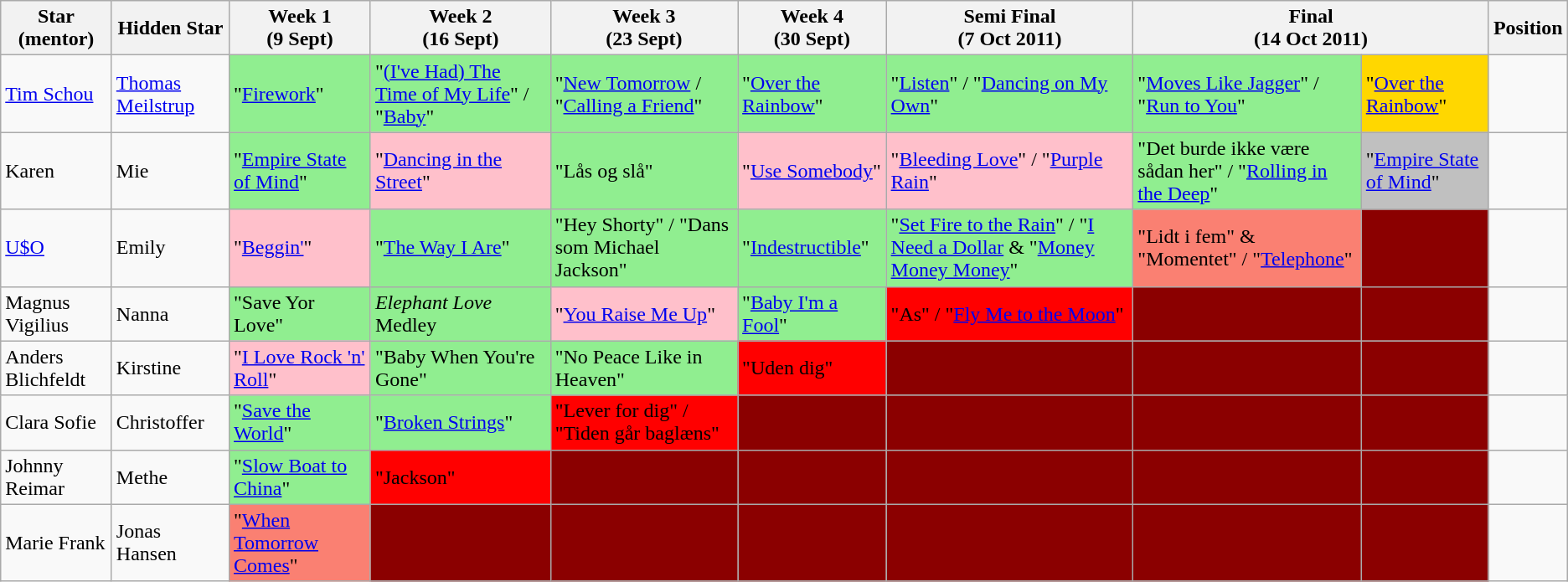<table class="wikitable">
<tr>
<th scope="row">Star (mentor)</th>
<th scope="row">Hidden Star</th>
<th scope="row">Week 1 <br>(9 Sept)</th>
<th scope="row">Week 2 <br>(16 Sept)</th>
<th scope="row">Week 3 <br>(23 Sept)</th>
<th scope="row">Week 4 <br>(30 Sept)</th>
<th scope="row">Semi Final <br> (7 Oct 2011)</th>
<th colspan=2>Final <br> (14 Oct 2011)</th>
<th scope="row">Position</th>
</tr>
<tr>
<td><a href='#'>Tim Schou</a></td>
<td><a href='#'>Thomas Meilstrup</a></td>
<td bgcolor="lightgreen">"<a href='#'>Firework</a>"</td>
<td bgcolor="lightgreen">"<a href='#'>(I've Had) The Time of My Life</a>" / "<a href='#'>Baby</a>"</td>
<td bgcolor="lightgreen">"<a href='#'>New Tomorrow</a> / "<a href='#'>Calling a Friend</a>"</td>
<td bgcolor="lightgreen">"<a href='#'>Over the Rainbow</a>"</td>
<td bgcolor="lightgreen">"<a href='#'>Listen</a>" / "<a href='#'>Dancing on My Own</a>"</td>
<td bgcolor="lightgreen">"<a href='#'>Moves Like Jagger</a>" / "<a href='#'>Run to You</a>"</td>
<td bgcolor="gold">"<a href='#'>Over the Rainbow</a>"</td>
<td></td>
</tr>
<tr>
<td>Karen</td>
<td>Mie</td>
<td bgcolor="lightgreen">"<a href='#'>Empire State of Mind</a>"</td>
<td bgcolor="pink">"<a href='#'>Dancing in the Street</a>"</td>
<td bgcolor="lightgreen">"Lås og slå"</td>
<td bgcolor="pink">"<a href='#'>Use Somebody</a>"</td>
<td bgcolor="pink">"<a href='#'>Bleeding Love</a>" / "<a href='#'>Purple Rain</a>"</td>
<td bgcolor="lightgreen">"Det burde ikke være sådan her" / "<a href='#'>Rolling in the Deep</a>"</td>
<td bgcolor="silver">"<a href='#'>Empire State of Mind</a>"</td>
<td></td>
</tr>
<tr>
<td><a href='#'>U$O</a></td>
<td>Emily</td>
<td bgcolor="pink">"<a href='#'>Beggin'</a>"</td>
<td bgcolor="lightgreen">"<a href='#'>The Way I Are</a>"</td>
<td bgcolor="lightgreen">"Hey Shorty" / "Dans som Michael Jackson"</td>
<td bgcolor="lightgreen">"<a href='#'>Indestructible</a>"</td>
<td bgcolor="lightgreen">"<a href='#'>Set Fire to the Rain</a>" / "<a href='#'>I Need a Dollar</a> & "<a href='#'>Money Money Money</a>"</td>
<td bgcolor="#FA8072">"Lidt i fem" & "Momentet" / "<a href='#'>Telephone</a>"</td>
<td bgcolor="darkred"></td>
<td></td>
</tr>
<tr>
<td>Magnus Vigilius</td>
<td>Nanna</td>
<td bgcolor="lightgreen">"Save Yor Love"</td>
<td bgcolor="lightgreen"><em>Elephant Love</em> Medley</td>
<td bgcolor="pink">"<a href='#'>You Raise Me Up</a>"</td>
<td bgcolor="lightgreen">"<a href='#'>Baby I'm a Fool</a>"</td>
<td bgcolor="Red">"As" / "<a href='#'>Fly Me to the Moon</a>"</td>
<td bgcolor="darkred"></td>
<td bgcolor="darkred"></td>
<td></td>
</tr>
<tr>
<td>Anders Blichfeldt</td>
<td>Kirstine</td>
<td bgcolor="pink">"<a href='#'>I Love Rock 'n' Roll</a>"</td>
<td bgcolor="lightgreen">"Baby When You're Gone"</td>
<td bgcolor="lightgreen">"No Peace Like in Heaven"</td>
<td bgcolor="Red">"Uden dig"</td>
<td bgcolor="darkred"></td>
<td bgcolor="darkred"></td>
<td bgcolor="darkred"></td>
<td></td>
</tr>
<tr>
<td>Clara Sofie</td>
<td>Christoffer</td>
<td bgcolor="lightgreen">"<a href='#'>Save the World</a>"</td>
<td bgcolor="lightgreen">"<a href='#'>Broken Strings</a>"</td>
<td bgcolor="Red">"Lever for dig" / "Tiden går baglæns"</td>
<td bgcolor="darkred"></td>
<td bgcolor="darkred"></td>
<td bgcolor="darkred"></td>
<td bgcolor="darkred"></td>
<td></td>
</tr>
<tr>
<td>Johnny Reimar</td>
<td>Methe</td>
<td bgcolor="lightgreen">"<a href='#'>Slow Boat to China</a>"</td>
<td bgcolor="Red">"Jackson"</td>
<td bgcolor="darkred"></td>
<td bgcolor="darkred"></td>
<td bgcolor="darkred"></td>
<td bgcolor="darkred"></td>
<td bgcolor="darkred"></td>
<td></td>
</tr>
<tr>
<td>Marie Frank</td>
<td>Jonas Hansen</td>
<td bgcolor="#FA8072">"<a href='#'>When Tomorrow Comes</a>"</td>
<td bgcolor="darkred"></td>
<td bgcolor="darkred"></td>
<td bgcolor="darkred"></td>
<td bgcolor="darkred"></td>
<td bgcolor="darkred"></td>
<td bgcolor="darkred"></td>
<td></td>
</tr>
</table>
